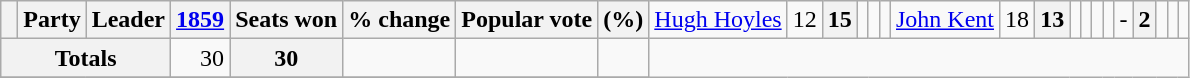<table class="wikitable">
<tr>
<th> </th>
<th>Party</th>
<th>Leader</th>
<th><a href='#'>1859</a></th>
<th>Seats won</th>
<th>% change</th>
<th>Popular vote</th>
<th>(%)<br></th>
<td><a href='#'>Hugh Hoyles</a></td>
<td align=right>12</td>
<th align=right>15</th>
<td align=right></td>
<td align=right></td>
<td align=right><br></td>
<td><a href='#'>John Kent</a></td>
<td align=right>18</td>
<th align=right>13</th>
<td align=right></td>
<td align=right></td>
<td align=right><br></td>
<td></td>
<td align=right>-</td>
<th align=right>2</th>
<td align=right></td>
<td align=right></td>
<td align=right></td>
</tr>
<tr>
<th colspan="3">Totals</th>
<td align=right>30</td>
<th align=right>30</th>
<td align=right></td>
<td align=right></td>
<td align=right></td>
</tr>
<tr>
</tr>
</table>
